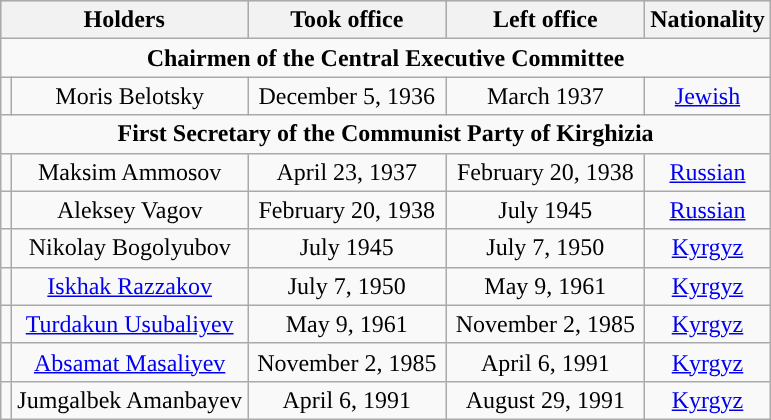<table class="wikitable" style="text-align:center">
<tr style="background:#cccccc">
<th colspan="2" width="150">Holders</th>
<th rowspan="1" width="125">Took office</th>
<th rowspan="1" width="125">Left office</th>
<th>Nationality</th>
</tr>
<tr>
<td colspan="6" align=center><strong>Chairmen of the Central Executive Committee</strong></td>
</tr>
<tr>
<td rowspan="1" style="background-color: "></td>
<td rowspan=1>Moris Belotsky<br></td>
<td rowspan=1>December 5, 1936</td>
<td rowspan=1>March 1937</td>
<td rowspan=1><a href='#'>Jewish</a><br></td>
</tr>
<tr>
<td colspan="6" align=center><strong>First Secretary of the Communist Party of Kirghizia</strong></td>
</tr>
<tr>
<td rowspan="1" style="background-color: "></td>
<td rowspan=1>Maksim Ammosov<br></td>
<td rowspan=1>April 23, 1937<br></td>
<td rowspan=1>February 20, 1938<br></td>
<td rowspan=1><a href='#'>Russian</a><br></td>
</tr>
<tr>
<td rowspan="1" style="background-color: "></td>
<td rowspan=1>Aleksey Vagov<br></td>
<td rowspan=1>February 20, 1938<br></td>
<td rowspan=1>July 1945<br></td>
<td rowspan=1><a href='#'>Russian</a><br></td>
</tr>
<tr>
<td rowspan="1" style="background-color: "></td>
<td rowspan=1>Nikolay Bogolyubov<br></td>
<td rowspan=1>July 1945<br></td>
<td rowspan=1>July 7, 1950<br></td>
<td rowspan=1><a href='#'>Kyrgyz</a><br></td>
</tr>
<tr>
<td rowspan="1" style="background-color: "></td>
<td rowspan=1><a href='#'>Iskhak Razzakov</a><br></td>
<td rowspan=1>July 7, 1950<br></td>
<td rowspan=1>May 9, 1961<br></td>
<td rowspan=1><a href='#'>Kyrgyz</a><br></td>
</tr>
<tr>
<td rowspan="1" style="background-color: "></td>
<td rowspan=1><a href='#'>Turdakun Usubaliyev</a><br></td>
<td rowspan=1>May 9, 1961<br></td>
<td rowspan=1>November 2, 1985<br></td>
<td rowspan=1><a href='#'>Kyrgyz</a><br></td>
</tr>
<tr>
<td rowspan="1" style="background-color: "></td>
<td rowspan=1><a href='#'>Absamat Masaliyev</a><br></td>
<td rowspan=1>November 2, 1985<br></td>
<td rowspan=1>April 6, 1991<br></td>
<td rowspan=1><a href='#'>Kyrgyz</a><br></td>
</tr>
<tr>
<td rowspan="1" style="background-color: "></td>
<td rowspan=1>Jumgalbek Amanbayev<br></td>
<td rowspan=1>April 6, 1991<br></td>
<td rowspan=1>August 29, 1991<br></td>
<td rowspan=1><a href='#'>Kyrgyz</a><br></td>
</tr>
</table>
